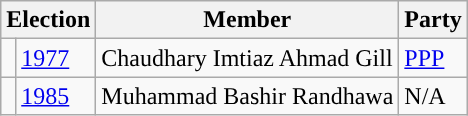<table class="wikitable">
<tr>
<th colspan="2">Election</th>
<th>Member</th>
<th>Party</th>
</tr>
<tr>
<td style="background-color: "></td>
<td><a href='#'>1977</a></td>
<td>Chaudhary Imtiaz Ahmad Gill</td>
<td><a href='#'>PPP</a></td>
</tr>
<tr>
<td style="background-color: "></td>
<td><a href='#'>1985</a></td>
<td>Muhammad Bashir Randhawa</td>
<td>N/A</td>
</tr>
</table>
